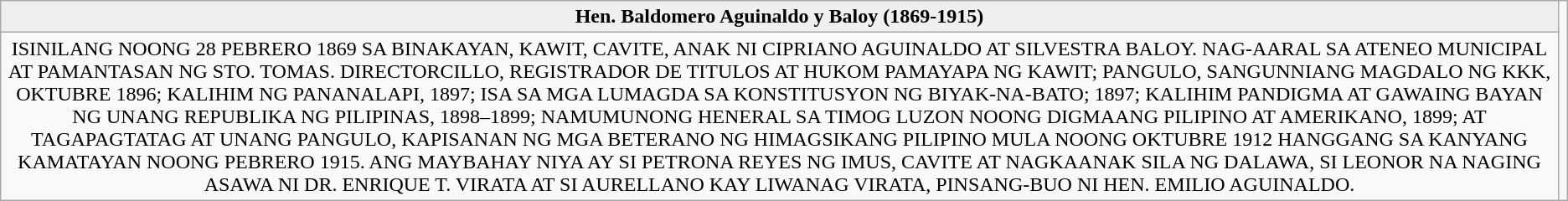<table class="wikitable" style="text-align:center;">
<tr>
<th style="background:#efefef;">Hen. Baldomero Aguinaldo y Baloy (1869-1915)</th>
<td rowspan=2></td>
</tr>
<tr>
<td>ISINILANG NOONG 28 PEBRERO 1869 SA BINAKAYAN, KAWIT, CAVITE, ANAK NI CIPRIANO AGUINALDO AT SILVESTRA BALOY. NAG-AARAL SA ATENEO MUNICIPAL AT PAMANTASAN NG STO. TOMAS. DIRECTORCILLO, REGISTRADOR DE TITULOS AT HUKOM PAMAYAPA NG KAWIT; PANGULO, SANGUNNIANG MAGDALO NG KKK, OKTUBRE 1896; KALIHIM NG PANANALAPI, 1897; ISA SA MGA LUMAGDA SA KONSTITUSYON NG BIYAK-NA-BATO; 1897; KALIHIM PANDIGMA AT GAWAING BAYAN NG UNANG REPUBLIKA NG PILIPINAS, 1898–1899; NAMUMUNONG HENERAL SA TIMOG LUZON NOONG DIGMAANG PILIPINO AT AMERIKANO, 1899; AT TAGAPAGTATAG AT UNANG PANGULO, KAPISANAN NG MGA BETERANO NG HIMAGSIKANG PILIPINO MULA NOONG OKTUBRE 1912 HANGGANG SA KANYANG KAMATAYAN NOONG PEBRERO 1915. ANG MAYBAHAY NIYA AY SI PETRONA REYES NG IMUS, CAVITE AT NAGKAANAK SILA NG DALAWA, SI LEONOR NA NAGING ASAWA NI DR. ENRIQUE T. VIRATA AT SI AURELLANO KAY LIWANAG VIRATA, PINSANG-BUO NI HEN. EMILIO AGUINALDO.</td>
</tr>
</table>
